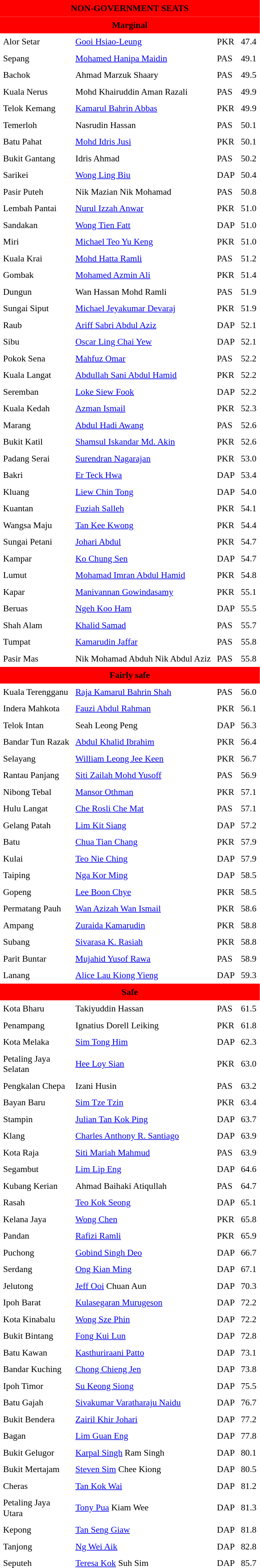<table class="toccolours" cellpadding="5" cellspacing="0" style="float:left; margin-right:.5em; margin-top:.4em; font-size:90%;">
<tr>
<td colspan="4"  style="text-align:center; background:red;"><span><strong>NON-GOVERNMENT SEATS</strong></span></td>
</tr>
<tr>
<td colspan="4"  style="text-align:center; background:red;"><span><strong>Marginal</strong></span></td>
</tr>
<tr>
<td>Alor Setar</td>
<td><a href='#'>Gooi Hsiao-Leung</a></td>
<td>PKR</td>
<td style="text-align:center;">47.4</td>
</tr>
<tr>
<td>Sepang</td>
<td><a href='#'>Mohamed Hanipa Maidin</a></td>
<td>PAS</td>
<td style="text-align:center;">49.1</td>
</tr>
<tr>
<td>Bachok</td>
<td>Ahmad Marzuk Shaary</td>
<td>PAS</td>
<td style="text-align:center;">49.5</td>
</tr>
<tr>
<td>Kuala Nerus</td>
<td>Mohd Khairuddin Aman Razali</td>
<td>PAS</td>
<td style="text-align:center;">49.9</td>
</tr>
<tr>
<td>Telok Kemang</td>
<td><a href='#'>Kamarul Bahrin Abbas</a></td>
<td>PKR</td>
<td style="text-align:center;">49.9</td>
</tr>
<tr>
<td>Temerloh</td>
<td>Nasrudin Hassan</td>
<td>PAS</td>
<td style="text-align:center;">50.1</td>
</tr>
<tr>
<td>Batu Pahat</td>
<td><a href='#'>Mohd Idris Jusi</a></td>
<td>PKR</td>
<td style="text-align:center;">50.1</td>
</tr>
<tr>
<td>Bukit Gantang</td>
<td>Idris Ahmad</td>
<td>PAS</td>
<td style="text-align:center;">50.2</td>
</tr>
<tr>
<td>Sarikei</td>
<td><a href='#'>Wong Ling Biu</a></td>
<td>DAP</td>
<td style="text-align:center;">50.4</td>
</tr>
<tr>
<td>Pasir Puteh</td>
<td>Nik Mazian Nik Mohamad</td>
<td>PAS</td>
<td style="text-align:center;">50.8</td>
</tr>
<tr>
<td>Lembah Pantai</td>
<td><a href='#'>Nurul Izzah Anwar</a></td>
<td>PKR</td>
<td style="text-align:center;">51.0</td>
</tr>
<tr>
<td>Sandakan</td>
<td><a href='#'>Wong Tien Fatt</a></td>
<td>DAP</td>
<td style="text-align:center;">51.0</td>
</tr>
<tr>
<td>Miri</td>
<td><a href='#'>Michael Teo Yu Keng</a></td>
<td>PKR</td>
<td style="text-align:center;">51.0</td>
</tr>
<tr>
<td>Kuala Krai</td>
<td><a href='#'>Mohd Hatta Ramli</a></td>
<td>PAS</td>
<td style="text-align:center;">51.2</td>
</tr>
<tr>
<td>Gombak</td>
<td><a href='#'>Mohamed Azmin Ali</a></td>
<td>PKR</td>
<td style="text-align:center;">51.4</td>
</tr>
<tr>
<td>Dungun</td>
<td>Wan Hassan Mohd Ramli</td>
<td>PAS</td>
<td style="text-align:center;">51.9</td>
</tr>
<tr>
<td>Sungai Siput</td>
<td><a href='#'>Michael Jeyakumar Devaraj</a></td>
<td>PKR</td>
<td style="text-align:center;">51.9</td>
</tr>
<tr>
<td>Raub</td>
<td><a href='#'>Ariff Sabri Abdul Aziz</a></td>
<td>DAP</td>
<td style="text-align:center;">52.1</td>
</tr>
<tr>
<td>Sibu</td>
<td><a href='#'>Oscar Ling Chai Yew</a></td>
<td>DAP</td>
<td style="text-align:center;">52.1</td>
</tr>
<tr>
<td>Pokok Sena</td>
<td><a href='#'>Mahfuz Omar</a></td>
<td>PAS</td>
<td style="text-align:center;">52.2</td>
</tr>
<tr>
<td>Kuala Langat</td>
<td><a href='#'>Abdullah Sani Abdul Hamid</a></td>
<td>PKR</td>
<td style="text-align:center;">52.2</td>
</tr>
<tr>
<td>Seremban</td>
<td><a href='#'>Loke Siew Fook</a></td>
<td>DAP</td>
<td style="text-align:center;">52.2</td>
</tr>
<tr>
<td>Kuala Kedah</td>
<td><a href='#'>Azman Ismail</a></td>
<td>PKR</td>
<td style="text-align:center;">52.3</td>
</tr>
<tr>
<td>Marang</td>
<td><a href='#'>Abdul Hadi Awang</a></td>
<td>PAS</td>
<td style="text-align:center;">52.6</td>
</tr>
<tr>
<td>Bukit Katil</td>
<td><a href='#'>Shamsul Iskandar Md. Akin</a></td>
<td>PKR</td>
<td style="text-align:center;">52.6</td>
</tr>
<tr>
<td>Padang Serai</td>
<td><a href='#'>Surendran Nagarajan</a></td>
<td>PKR</td>
<td style="text-align:center;">53.0</td>
</tr>
<tr>
<td>Bakri</td>
<td><a href='#'>Er Teck Hwa</a></td>
<td>DAP</td>
<td style="text-align:center;">53.4</td>
</tr>
<tr>
<td>Kluang</td>
<td><a href='#'>Liew Chin Tong</a></td>
<td>DAP</td>
<td style="text-align:center;">54.0</td>
</tr>
<tr>
<td>Kuantan</td>
<td><a href='#'>Fuziah Salleh</a></td>
<td>PKR</td>
<td style="text-align:center;">54.1</td>
</tr>
<tr>
<td>Wangsa Maju</td>
<td><a href='#'>Tan Kee Kwong</a></td>
<td>PKR</td>
<td style="text-align:center;">54.4</td>
</tr>
<tr>
<td>Sungai Petani</td>
<td><a href='#'>Johari Abdul</a></td>
<td>PKR</td>
<td style="text-align:center;">54.7</td>
</tr>
<tr>
<td>Kampar</td>
<td><a href='#'>Ko Chung Sen</a></td>
<td>DAP</td>
<td style="text-align:center;">54.7</td>
</tr>
<tr>
<td>Lumut</td>
<td><a href='#'>Mohamad Imran Abdul Hamid</a></td>
<td>PKR</td>
<td style="text-align:center;">54.8</td>
</tr>
<tr>
<td>Kapar</td>
<td><a href='#'>Manivannan Gowindasamy</a></td>
<td>PKR</td>
<td style="text-align:center;">55.1</td>
</tr>
<tr>
<td>Beruas</td>
<td><a href='#'>Ngeh Koo Ham</a></td>
<td>DAP</td>
<td style="text-align:center;">55.5</td>
</tr>
<tr>
<td>Shah Alam</td>
<td><a href='#'>Khalid Samad</a></td>
<td>PAS</td>
<td style="text-align:center;">55.7</td>
</tr>
<tr>
<td>Tumpat</td>
<td><a href='#'>Kamarudin Jaffar</a></td>
<td>PAS</td>
<td style="text-align:center;">55.8</td>
</tr>
<tr>
<td>Pasir Mas</td>
<td>Nik Mohamad Abduh Nik Abdul Aziz</td>
<td>PAS</td>
<td style="text-align:center;">55.8</td>
</tr>
<tr>
<td colspan="4"  style="text-align:center; background:red;"><span><strong>Fairly safe</strong></span></td>
</tr>
<tr>
<td>Kuala Terengganu</td>
<td><a href='#'>Raja Kamarul Bahrin Shah</a></td>
<td>PAS</td>
<td style="text-align:center;">56.0</td>
</tr>
<tr>
<td>Indera Mahkota</td>
<td><a href='#'>Fauzi Abdul Rahman</a></td>
<td>PKR</td>
<td style="text-align:center;">56.1</td>
</tr>
<tr>
<td>Telok Intan</td>
<td>Seah Leong Peng</td>
<td>DAP</td>
<td style="text-align:center;">56.3</td>
</tr>
<tr>
<td>Bandar Tun Razak</td>
<td><a href='#'>Abdul Khalid Ibrahim</a></td>
<td>PKR</td>
<td style="text-align:center;">56.4</td>
</tr>
<tr>
<td>Selayang</td>
<td><a href='#'>William Leong Jee Keen</a></td>
<td>PKR</td>
<td style="text-align:center;">56.7</td>
</tr>
<tr>
<td>Rantau Panjang</td>
<td><a href='#'>Siti Zailah Mohd Yusoff</a></td>
<td>PAS</td>
<td style="text-align:center;">56.9</td>
</tr>
<tr>
<td>Nibong Tebal</td>
<td><a href='#'>Mansor Othman</a></td>
<td>PKR</td>
<td style="text-align:center;">57.1</td>
</tr>
<tr>
<td>Hulu Langat</td>
<td><a href='#'>Che Rosli Che Mat</a></td>
<td>PAS</td>
<td style="text-align:center;">57.1</td>
</tr>
<tr>
<td>Gelang Patah</td>
<td><a href='#'>Lim Kit Siang</a></td>
<td>DAP</td>
<td style="text-align:center;">57.2</td>
</tr>
<tr>
<td>Batu</td>
<td><a href='#'>Chua Tian Chang</a></td>
<td>PKR</td>
<td style="text-align:center;">57.9</td>
</tr>
<tr>
<td>Kulai</td>
<td><a href='#'>Teo Nie Ching</a></td>
<td>DAP</td>
<td style="text-align:center;">57.9</td>
</tr>
<tr>
<td>Taiping</td>
<td><a href='#'>Nga Kor Ming</a></td>
<td>DAP</td>
<td style="text-align:center;">58.5</td>
</tr>
<tr>
<td>Gopeng</td>
<td><a href='#'>Lee Boon Chye</a></td>
<td>PKR</td>
<td style="text-align:center;">58.5</td>
</tr>
<tr>
<td>Permatang Pauh</td>
<td><a href='#'>Wan Azizah Wan Ismail</a></td>
<td>PKR</td>
<td style="text-align:center;">58.6</td>
</tr>
<tr>
<td>Ampang</td>
<td><a href='#'>Zuraida Kamarudin</a></td>
<td>PKR</td>
<td style="text-align:center;">58.8</td>
</tr>
<tr>
<td>Subang</td>
<td><a href='#'>Sivarasa K. Rasiah</a></td>
<td>PKR</td>
<td style="text-align:center;">58.8</td>
</tr>
<tr>
<td>Parit Buntar</td>
<td><a href='#'>Mujahid Yusof Rawa</a></td>
<td>PAS</td>
<td style="text-align:center;">58.9</td>
</tr>
<tr>
<td>Lanang</td>
<td><a href='#'>Alice Lau Kiong Yieng</a></td>
<td>DAP</td>
<td style="text-align:center;">59.3</td>
</tr>
<tr>
<td colspan="4"  style="text-align:center; background:red;"><span><strong>Safe</strong></span></td>
</tr>
<tr>
<td>Kota Bharu</td>
<td>Takiyuddin Hassan</td>
<td>PAS</td>
<td style="text-align:center;">61.5</td>
</tr>
<tr>
<td>Penampang</td>
<td>Ignatius Dorell Leiking</td>
<td>PKR</td>
<td style="text-align:center;">61.8</td>
</tr>
<tr>
<td>Kota Melaka</td>
<td><a href='#'>Sim Tong Him</a></td>
<td>DAP</td>
<td style="text-align:center;">62.3</td>
</tr>
<tr>
<td>Petaling Jaya<br>Selatan</td>
<td><a href='#'>Hee Loy Sian</a></td>
<td>PKR</td>
<td style="text-align:center;">63.0</td>
</tr>
<tr>
<td>Pengkalan Chepa</td>
<td>Izani Husin</td>
<td>PAS</td>
<td style="text-align:center;">63.2</td>
</tr>
<tr>
<td>Bayan Baru</td>
<td><a href='#'>Sim Tze Tzin</a></td>
<td>PKR</td>
<td style="text-align:center;">63.4</td>
</tr>
<tr>
<td>Stampin</td>
<td><a href='#'>Julian Tan Kok Ping</a></td>
<td>DAP</td>
<td style="text-align:center;">63.7</td>
</tr>
<tr>
<td>Klang</td>
<td><a href='#'>Charles Anthony R. Santiago</a></td>
<td>DAP</td>
<td style="text-align:center;">63.9</td>
</tr>
<tr>
<td>Kota Raja</td>
<td><a href='#'>Siti Mariah Mahmud</a></td>
<td>PAS</td>
<td style="text-align:center;">63.9</td>
</tr>
<tr>
<td>Segambut</td>
<td><a href='#'>Lim Lip Eng</a></td>
<td>DAP</td>
<td style="text-align:center;">64.6</td>
</tr>
<tr>
<td>Kubang Kerian</td>
<td>Ahmad Baihaki Atiqullah</td>
<td>PAS</td>
<td style="text-align:center;">64.7</td>
</tr>
<tr>
<td>Rasah</td>
<td><a href='#'>Teo Kok Seong</a></td>
<td>DAP</td>
<td style="text-align:center;">65.1</td>
</tr>
<tr>
<td>Kelana Jaya</td>
<td><a href='#'>Wong Chen</a></td>
<td>PKR</td>
<td style="text-align:center;">65.8</td>
</tr>
<tr>
<td>Pandan</td>
<td><a href='#'>Rafizi Ramli</a></td>
<td>PKR</td>
<td style="text-align:center;">65.9</td>
</tr>
<tr>
<td>Puchong</td>
<td><a href='#'>Gobind Singh Deo</a></td>
<td>DAP</td>
<td style="text-align:center;">66.7</td>
</tr>
<tr>
<td>Serdang</td>
<td><a href='#'>Ong Kian Ming</a></td>
<td>DAP</td>
<td style="text-align:center;">67.1</td>
</tr>
<tr>
<td>Jelutong</td>
<td><a href='#'>Jeff Ooi</a> Chuan Aun</td>
<td>DAP</td>
<td style="text-align:center;">70.3</td>
</tr>
<tr>
<td>Ipoh Barat</td>
<td><a href='#'>Kulasegaran Murugeson</a></td>
<td>DAP</td>
<td style="text-align:center;">72.2</td>
</tr>
<tr>
<td>Kota Kinabalu</td>
<td><a href='#'>Wong Sze Phin</a></td>
<td>DAP</td>
<td style="text-align:center;">72.2</td>
</tr>
<tr>
<td>Bukit Bintang</td>
<td><a href='#'>Fong Kui Lun</a></td>
<td>DAP</td>
<td style="text-align:center;">72.8</td>
</tr>
<tr>
<td>Batu Kawan</td>
<td><a href='#'>Kasthuriraani Patto</a></td>
<td>DAP</td>
<td style="text-align:center;">73.1</td>
</tr>
<tr>
<td>Bandar Kuching</td>
<td><a href='#'>Chong Chieng Jen</a></td>
<td>DAP</td>
<td style="text-align:center;">73.8</td>
</tr>
<tr>
<td>Ipoh Timor</td>
<td><a href='#'>Su Keong Siong</a></td>
<td>DAP</td>
<td style="text-align:center;">75.5</td>
</tr>
<tr>
<td>Batu Gajah</td>
<td><a href='#'>Sivakumar Varatharaju Naidu</a></td>
<td>DAP</td>
<td style="text-align:center;">76.7</td>
</tr>
<tr>
<td>Bukit Bendera</td>
<td><a href='#'>Zairil Khir Johari</a></td>
<td>DAP</td>
<td style="text-align:center;">77.2</td>
</tr>
<tr>
<td>Bagan</td>
<td><a href='#'>Lim Guan Eng</a></td>
<td>DAP</td>
<td style="text-align:center;">77.8</td>
</tr>
<tr>
<td>Bukit Gelugor</td>
<td><a href='#'>Karpal Singh</a> Ram Singh</td>
<td>DAP</td>
<td style="text-align:center;">80.1</td>
</tr>
<tr>
<td>Bukit Mertajam</td>
<td><a href='#'>Steven Sim</a> Chee Kiong</td>
<td>DAP</td>
<td style="text-align:center;">80.5</td>
</tr>
<tr>
<td>Cheras</td>
<td><a href='#'>Tan Kok Wai</a></td>
<td>DAP</td>
<td style="text-align:center;">81.2</td>
</tr>
<tr>
<td>Petaling Jaya<br>Utara</td>
<td><a href='#'>Tony Pua</a> Kiam Wee</td>
<td>DAP</td>
<td style="text-align:center;">81.3</td>
</tr>
<tr>
<td>Kepong</td>
<td><a href='#'>Tan Seng Giaw</a></td>
<td>DAP</td>
<td style="text-align:center;">81.8</td>
</tr>
<tr>
<td>Tanjong</td>
<td><a href='#'>Ng Wei Aik</a></td>
<td>DAP</td>
<td style="text-align:center;">82.8</td>
</tr>
<tr>
<td>Seputeh</td>
<td><a href='#'>Teresa Kok</a> Suh Sim</td>
<td>DAP</td>
<td style="text-align:center;">85.7</td>
</tr>
</table>
